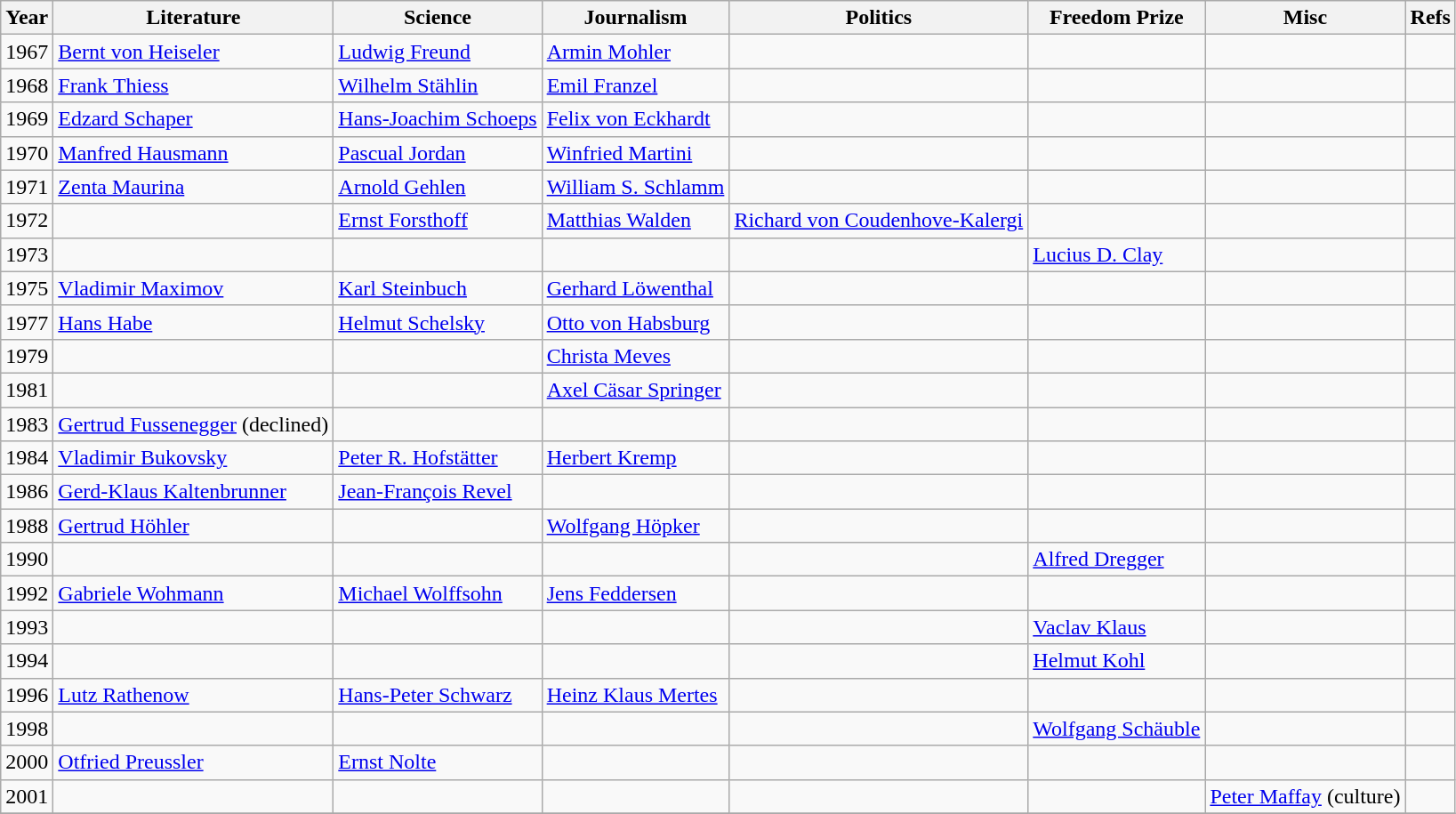<table class="wikitable sortable">
<tr>
<th>Year</th>
<th>Literature</th>
<th>Science</th>
<th>Journalism</th>
<th>Politics</th>
<th>Freedom Prize</th>
<th>Misc</th>
<th>Refs</th>
</tr>
<tr>
<td>1967</td>
<td><a href='#'>Bernt von Heiseler</a></td>
<td><a href='#'>Ludwig Freund</a></td>
<td><a href='#'>Armin Mohler</a></td>
<td></td>
<td></td>
<td></td>
<td></td>
</tr>
<tr>
<td>1968</td>
<td><a href='#'>Frank Thiess</a></td>
<td><a href='#'>Wilhelm Stählin</a></td>
<td><a href='#'>Emil Franzel</a></td>
<td></td>
<td></td>
<td></td>
<td></td>
</tr>
<tr>
<td>1969</td>
<td><a href='#'>Edzard Schaper</a></td>
<td><a href='#'>Hans-Joachim Schoeps</a></td>
<td><a href='#'>Felix von Eckhardt</a></td>
<td></td>
<td></td>
<td></td>
<td></td>
</tr>
<tr>
<td>1970</td>
<td><a href='#'>Manfred Hausmann</a></td>
<td><a href='#'>Pascual Jordan</a></td>
<td><a href='#'>Winfried Martini</a></td>
<td></td>
<td></td>
<td></td>
<td></td>
</tr>
<tr>
<td>1971</td>
<td><a href='#'>Zenta Maurina</a></td>
<td><a href='#'>Arnold Gehlen</a></td>
<td><a href='#'>William S. Schlamm</a></td>
<td></td>
<td></td>
<td></td>
<td></td>
</tr>
<tr>
<td>1972</td>
<td></td>
<td><a href='#'>Ernst Forsthoff</a></td>
<td><a href='#'>Matthias Walden</a></td>
<td><a href='#'>Richard von Coudenhove-Kalergi</a></td>
<td></td>
<td></td>
<td></td>
</tr>
<tr>
<td>1973</td>
<td></td>
<td></td>
<td></td>
<td></td>
<td><a href='#'>Lucius D. Clay</a></td>
<td></td>
<td></td>
</tr>
<tr>
<td>1975</td>
<td><a href='#'>Vladimir Maximov</a></td>
<td><a href='#'>Karl Steinbuch</a></td>
<td><a href='#'>Gerhard Löwenthal</a></td>
<td></td>
<td></td>
<td></td>
<td></td>
</tr>
<tr>
<td>1977</td>
<td><a href='#'>Hans Habe</a></td>
<td><a href='#'>Helmut Schelsky</a></td>
<td><a href='#'>Otto von Habsburg</a></td>
<td></td>
<td></td>
<td></td>
<td></td>
</tr>
<tr>
<td>1979</td>
<td></td>
<td></td>
<td><a href='#'>Christa Meves</a></td>
<td></td>
<td></td>
<td></td>
<td></td>
</tr>
<tr>
<td>1981</td>
<td></td>
<td></td>
<td><a href='#'>Axel Cäsar Springer</a></td>
<td></td>
<td></td>
<td></td>
<td></td>
</tr>
<tr>
<td>1983</td>
<td><a href='#'>Gertrud Fussenegger</a> (declined)</td>
<td></td>
<td></td>
<td></td>
<td></td>
<td></td>
<td></td>
</tr>
<tr>
<td>1984</td>
<td><a href='#'>Vladimir Bukovsky</a></td>
<td><a href='#'>Peter R. Hofstätter</a></td>
<td><a href='#'>Herbert Kremp</a></td>
<td></td>
<td></td>
<td></td>
<td></td>
</tr>
<tr>
<td>1986</td>
<td><a href='#'>Gerd-Klaus Kaltenbrunner</a></td>
<td><a href='#'>Jean-François Revel</a></td>
<td></td>
<td></td>
<td></td>
<td></td>
<td></td>
</tr>
<tr>
<td>1988</td>
<td><a href='#'>Gertrud Höhler</a></td>
<td></td>
<td><a href='#'>Wolfgang Höpker</a></td>
<td></td>
<td></td>
<td></td>
<td></td>
</tr>
<tr>
<td>1990</td>
<td></td>
<td></td>
<td></td>
<td></td>
<td><a href='#'>Alfred Dregger</a></td>
<td></td>
<td></td>
</tr>
<tr>
<td>1992</td>
<td><a href='#'>Gabriele Wohmann</a></td>
<td><a href='#'>Michael Wolffsohn</a></td>
<td><a href='#'>Jens Feddersen</a></td>
<td></td>
<td></td>
<td></td>
<td></td>
</tr>
<tr>
<td>1993</td>
<td></td>
<td></td>
<td></td>
<td></td>
<td><a href='#'>Vaclav Klaus</a></td>
<td></td>
<td></td>
</tr>
<tr>
<td>1994</td>
<td></td>
<td></td>
<td></td>
<td></td>
<td><a href='#'>Helmut Kohl</a></td>
<td></td>
<td></td>
</tr>
<tr>
<td>1996</td>
<td><a href='#'>Lutz Rathenow</a></td>
<td><a href='#'>Hans-Peter Schwarz</a></td>
<td><a href='#'>Heinz Klaus Mertes</a></td>
<td></td>
<td></td>
<td></td>
<td></td>
</tr>
<tr>
<td>1998</td>
<td></td>
<td></td>
<td></td>
<td></td>
<td><a href='#'>Wolfgang Schäuble</a></td>
<td></td>
<td></td>
</tr>
<tr>
<td>2000</td>
<td><a href='#'>Otfried Preussler</a></td>
<td><a href='#'>Ernst Nolte</a></td>
<td></td>
<td></td>
<td></td>
<td></td>
<td></td>
</tr>
<tr>
<td>2001</td>
<td></td>
<td></td>
<td></td>
<td></td>
<td></td>
<td><a href='#'>Peter Maffay</a> (culture)</td>
<td></td>
</tr>
<tr>
</tr>
</table>
